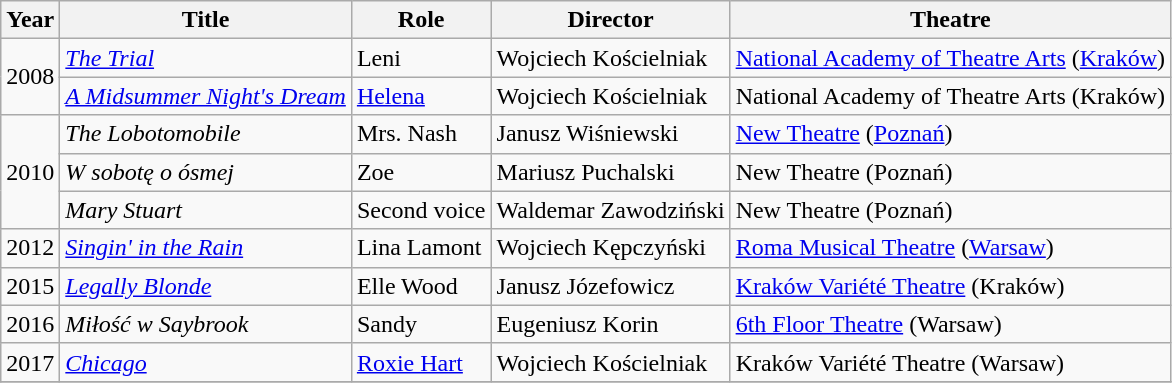<table class="wikitable plainrowheaders sortable">
<tr>
<th scope="col">Year</th>
<th scope="col">Title</th>
<th scope="col">Role</th>
<th scope="col">Director</th>
<th scope="col">Theatre</th>
</tr>
<tr>
<td rowspan=2>2008</td>
<td><em><a href='#'>The Trial</a></em></td>
<td>Leni</td>
<td>Wojciech Kościelniak</td>
<td><a href='#'>National Academy of Theatre Arts</a> (<a href='#'>Kraków</a>)</td>
</tr>
<tr>
<td><em><a href='#'>A Midsummer Night's Dream</a></em></td>
<td><a href='#'>Helena</a></td>
<td>Wojciech Kościelniak</td>
<td>National Academy of Theatre Arts (Kraków)</td>
</tr>
<tr>
<td rowspan=3>2010</td>
<td><em>The Lobotomobile</em></td>
<td>Mrs. Nash</td>
<td>Janusz Wiśniewski</td>
<td><a href='#'>New Theatre</a> (<a href='#'>Poznań</a>)</td>
</tr>
<tr>
<td><em>W sobotę o ósmej</em></td>
<td>Zoe</td>
<td>Mariusz Puchalski</td>
<td>New Theatre (Poznań)</td>
</tr>
<tr>
<td><em>Mary Stuart</em></td>
<td>Second voice</td>
<td>Waldemar Zawodziński</td>
<td>New Theatre (Poznań)</td>
</tr>
<tr>
<td>2012</td>
<td><em><a href='#'>Singin' in the Rain</a></em></td>
<td>Lina Lamont</td>
<td>Wojciech Kępczyński</td>
<td><a href='#'>Roma Musical Theatre</a> (<a href='#'>Warsaw</a>)</td>
</tr>
<tr>
<td>2015</td>
<td><em><a href='#'>Legally Blonde</a></em></td>
<td>Elle Wood</td>
<td>Janusz Józefowicz</td>
<td><a href='#'>Kraków Variété Theatre</a> (Kraków)</td>
</tr>
<tr>
<td>2016</td>
<td><em>Miłość w Saybrook</em></td>
<td>Sandy</td>
<td>Eugeniusz Korin</td>
<td><a href='#'>6th Floor Theatre</a> (Warsaw)</td>
</tr>
<tr>
<td>2017</td>
<td><em><a href='#'>Chicago</a></em></td>
<td><a href='#'>Roxie Hart</a></td>
<td>Wojciech Kościelniak</td>
<td>Kraków Variété Theatre (Warsaw)</td>
</tr>
<tr>
</tr>
</table>
